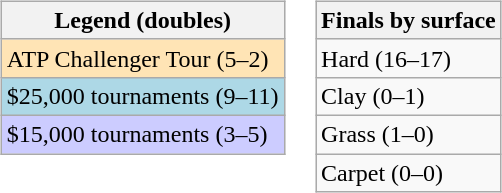<table>
<tr valign=top>
<td><br><table class="wikitable">
<tr>
<th>Legend (doubles)</th>
</tr>
<tr bgcolor=moccasin>
<td>ATP Challenger Tour (5–2)</td>
</tr>
<tr style="background:lightblue;">
<td>$25,000 tournaments (9–11)</td>
</tr>
<tr style="background:#ccccff;">
<td>$15,000 tournaments (3–5)</td>
</tr>
</table>
</td>
<td><br><table class=wikitable>
<tr>
<th>Finals by surface</th>
</tr>
<tr>
<td>Hard (16–17)</td>
</tr>
<tr>
<td>Clay (0–1)</td>
</tr>
<tr>
<td>Grass (1–0)</td>
</tr>
<tr>
<td>Carpet (0–0)</td>
</tr>
</table>
</td>
</tr>
</table>
